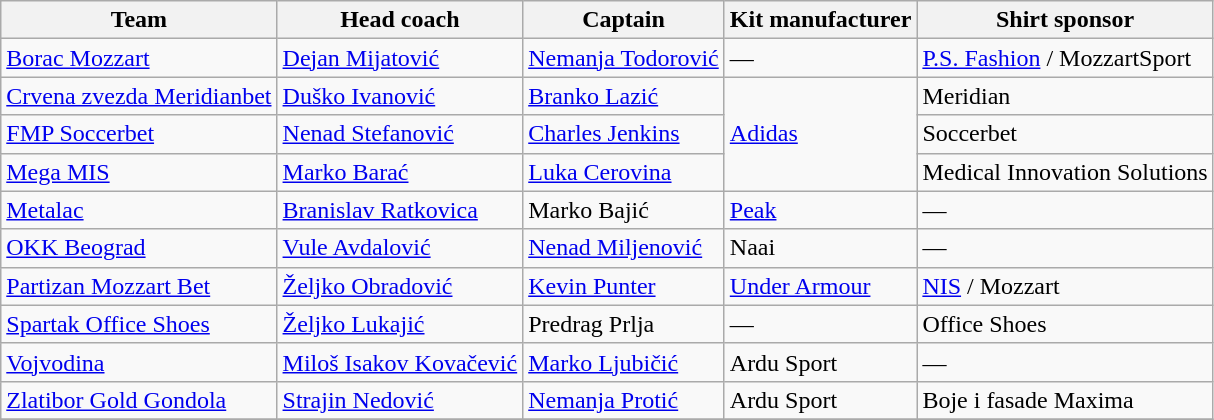<table class="wikitable">
<tr>
<th>Team</th>
<th>Head coach</th>
<th>Captain</th>
<th>Kit manufacturer</th>
<th>Shirt sponsor</th>
</tr>
<tr>
<td><a href='#'>Borac Mozzart</a></td>
<td> <a href='#'>Dejan Mijatović</a></td>
<td> <a href='#'>Nemanja Todorović</a></td>
<td>—</td>
<td><a href='#'>P.S. Fashion</a> / MozzartSport</td>
</tr>
<tr>
<td><a href='#'>Crvena zvezda Meridianbet</a></td>
<td> <a href='#'>Duško Ivanović</a></td>
<td> <a href='#'>Branko Lazić</a></td>
<td rowspan=3><a href='#'>Adidas</a></td>
<td>Meridian</td>
</tr>
<tr>
<td><a href='#'>FMP Soccerbet</a></td>
<td> <a href='#'>Nenad Stefanović</a></td>
<td> <a href='#'>Charles Jenkins</a></td>
<td>Soccerbet</td>
</tr>
<tr>
<td><a href='#'>Mega MIS</a></td>
<td> <a href='#'>Marko Barać</a></td>
<td> <a href='#'>Luka Cerovina</a></td>
<td>Medical Innovation Solutions</td>
</tr>
<tr>
<td><a href='#'>Metalac</a></td>
<td> <a href='#'>Branislav Ratkovica</a></td>
<td> Marko Bajić</td>
<td><a href='#'>Peak</a></td>
<td>—</td>
</tr>
<tr>
<td><a href='#'>OKK Beograd</a></td>
<td> <a href='#'>Vule Avdalović</a></td>
<td> <a href='#'>Nenad Miljenović</a></td>
<td>Naai</td>
<td>—</td>
</tr>
<tr>
<td><a href='#'>Partizan Mozzart Bet</a></td>
<td> <a href='#'>Željko Obradović</a></td>
<td> <a href='#'>Kevin Punter</a></td>
<td><a href='#'>Under Armour</a></td>
<td><a href='#'>NIS</a> / Mozzart</td>
</tr>
<tr>
<td><a href='#'>Spartak Office Shoes</a></td>
<td> <a href='#'>Željko Lukajić</a></td>
<td> Predrag Prlja</td>
<td>—</td>
<td>Office Shoes</td>
</tr>
<tr>
<td><a href='#'>Vojvodina</a></td>
<td> <a href='#'>Miloš Isakov Kovačević</a></td>
<td> <a href='#'>Marko Ljubičić</a></td>
<td>Ardu Sport</td>
<td>—</td>
</tr>
<tr>
<td><a href='#'>Zlatibor Gold Gondola</a></td>
<td> <a href='#'>Strajin Nedović</a></td>
<td> <a href='#'>Nemanja Protić</a></td>
<td>Ardu Sport</td>
<td>Boje i fasade Maxima</td>
</tr>
<tr>
</tr>
</table>
